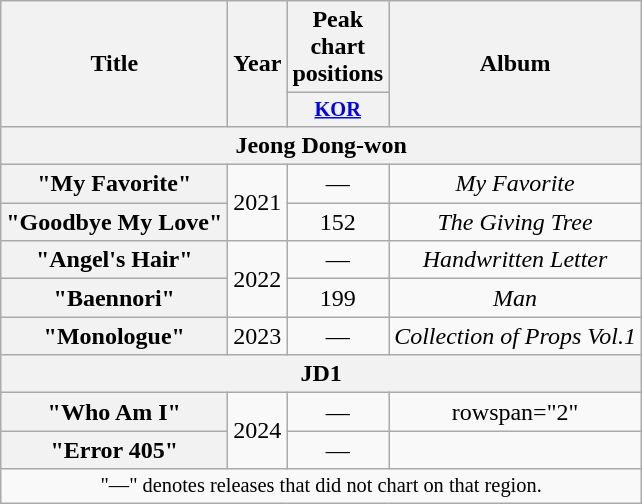<table class="wikitable plainrowheaders" style="text-align:center">
<tr>
<th scope="col" rowspan="2">Title</th>
<th scope="col" rowspan="2">Year</th>
<th scope="col">Peak chart positions</th>
<th scope="col" rowspan="2">Album</th>
</tr>
<tr>
<th scope="col" style="width:3em;font-size:85%"><a href='#'>KOR</a><br></th>
</tr>
<tr>
<th colspan="4">Jeong Dong-won</th>
</tr>
<tr>
<th scope="row">"My Favorite"</th>
<td rowspan="2">2021</td>
<td>—</td>
<td><em>My Favorite</em></td>
</tr>
<tr>
<th scope="row">"Goodbye My Love"</th>
<td>152</td>
<td><em>The Giving Tree</em></td>
</tr>
<tr>
<th scope="row">"Angel's Hair"</th>
<td rowspan="2">2022</td>
<td>—</td>
<td><em>Handwritten Letter</em></td>
</tr>
<tr>
<th scope="row">"Baennori"</th>
<td>199</td>
<td><em>Man</em></td>
</tr>
<tr>
<th scope="row">"Monologue"</th>
<td>2023</td>
<td>—</td>
<td><em>Collection of Props Vol.1</em></td>
</tr>
<tr>
<th colspan="4">JD1</th>
</tr>
<tr>
<th scope="row">"Who Am I"</th>
<td rowspan="2">2024</td>
<td>—</td>
<td>rowspan="2" </td>
</tr>
<tr>
<th scope="row">"Error 405"</th>
<td>—</td>
</tr>
<tr>
<td colspan="4" style="font-size:85%">"—" denotes releases that did not chart on that region.</td>
</tr>
</table>
